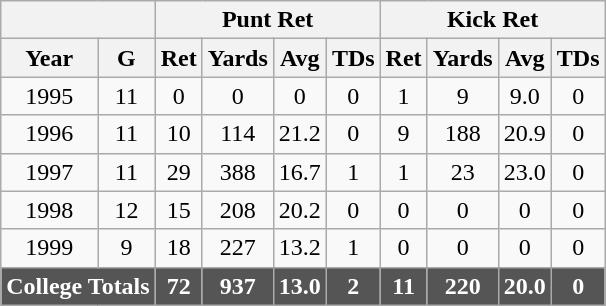<table class="wikitable" style="text-align:center;">
<tr>
<th colspan=2></th>
<th colspan=4>Punt Ret</th>
<th colspan=4>Kick Ret</th>
</tr>
<tr>
<th>Year</th>
<th>G</th>
<th>Ret</th>
<th>Yards</th>
<th>Avg</th>
<th>TDs</th>
<th>Ret</th>
<th>Yards</th>
<th>Avg</th>
<th>TDs</th>
</tr>
<tr>
<td>1995</td>
<td>11</td>
<td>0</td>
<td>0</td>
<td>0</td>
<td>0</td>
<td>1</td>
<td>9</td>
<td>9.0</td>
<td>0</td>
</tr>
<tr>
<td>1996</td>
<td>11</td>
<td>10</td>
<td>114</td>
<td>21.2</td>
<td>0</td>
<td>9</td>
<td>188</td>
<td>20.9</td>
<td>0</td>
</tr>
<tr>
<td>1997</td>
<td>11</td>
<td>29</td>
<td>388</td>
<td>16.7</td>
<td>1</td>
<td>1</td>
<td>23</td>
<td>23.0</td>
<td>0</td>
</tr>
<tr>
<td>1998</td>
<td>12</td>
<td>15</td>
<td>208</td>
<td>20.2</td>
<td>0</td>
<td>0</td>
<td>0</td>
<td>0</td>
<td>0</td>
</tr>
<tr>
<td>1999</td>
<td>9</td>
<td>18</td>
<td>227</td>
<td>13.2</td>
<td>1</td>
<td>0</td>
<td>0</td>
<td>0</td>
<td>0</td>
</tr>
<tr style="background:#555; font-weight:bold; color:white;">
<td colspan=2>College Totals</td>
<td>72</td>
<td>937</td>
<td>13.0</td>
<td>2</td>
<td>11</td>
<td>220</td>
<td>20.0</td>
<td>0</td>
</tr>
</table>
